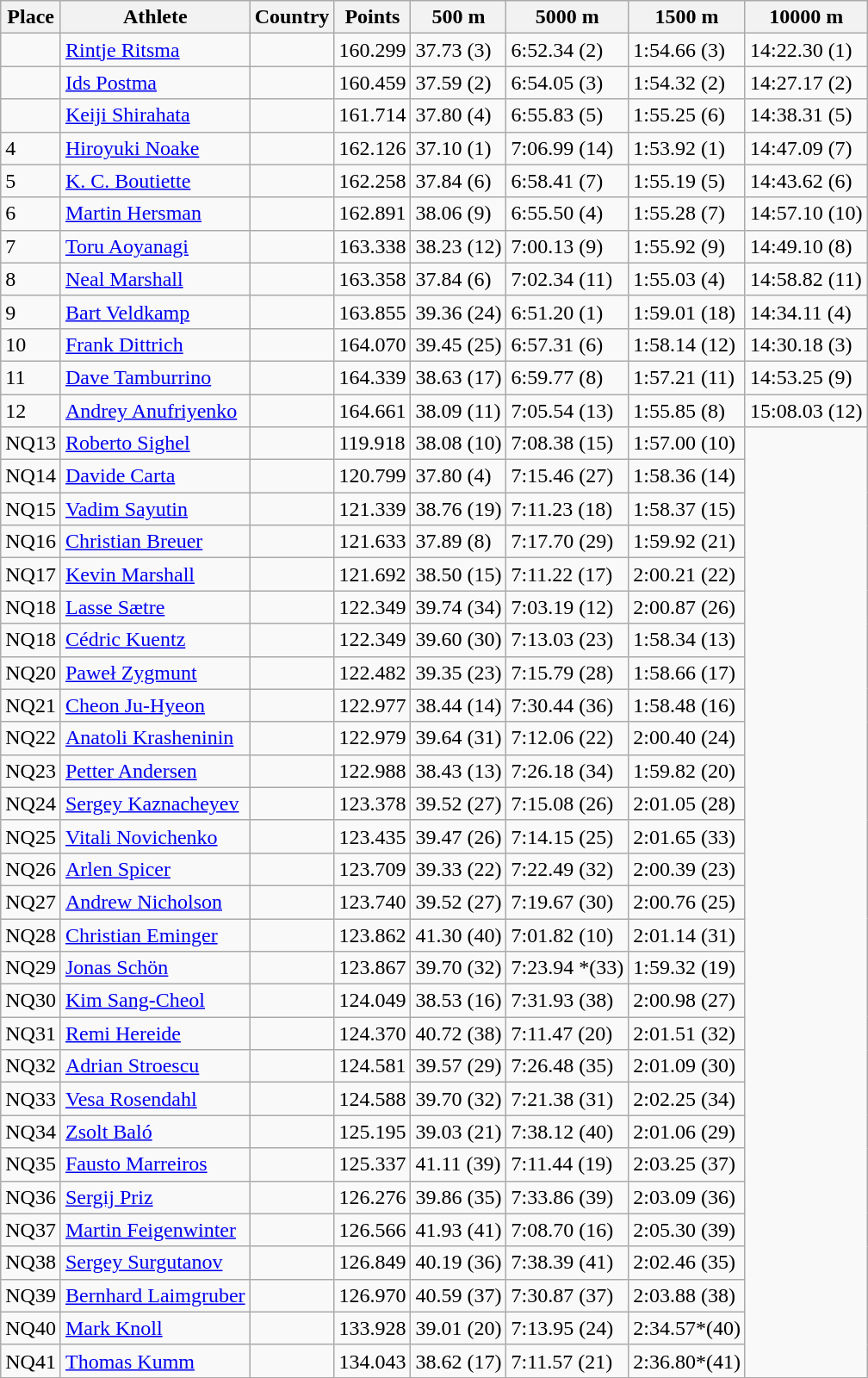<table class="wikitable">
<tr>
<th>Place</th>
<th>Athlete</th>
<th>Country</th>
<th>Points</th>
<th>500 m</th>
<th>5000 m</th>
<th>1500 m</th>
<th>10000 m</th>
</tr>
<tr>
<td></td>
<td><a href='#'>Rintje Ritsma</a></td>
<td></td>
<td>160.299</td>
<td>37.73 (3)</td>
<td>6:52.34 (2)</td>
<td>1:54.66 (3)</td>
<td>14:22.30 (1)</td>
</tr>
<tr>
<td></td>
<td><a href='#'>Ids Postma</a></td>
<td></td>
<td>160.459</td>
<td>37.59 (2)</td>
<td>6:54.05 (3)</td>
<td>1:54.32 (2)</td>
<td>14:27.17 (2)</td>
</tr>
<tr>
<td></td>
<td><a href='#'>Keiji Shirahata</a></td>
<td></td>
<td>161.714</td>
<td>37.80 (4)</td>
<td>6:55.83 (5)</td>
<td>1:55.25 (6)</td>
<td>14:38.31 (5)</td>
</tr>
<tr>
<td>4</td>
<td><a href='#'>Hiroyuki Noake</a></td>
<td></td>
<td>162.126</td>
<td>37.10 (1)</td>
<td>7:06.99 (14)</td>
<td>1:53.92 (1)</td>
<td>14:47.09 (7)</td>
</tr>
<tr>
<td>5</td>
<td><a href='#'>K. C. Boutiette</a></td>
<td></td>
<td>162.258</td>
<td>37.84 (6)</td>
<td>6:58.41 (7)</td>
<td>1:55.19 (5)</td>
<td>14:43.62 (6)</td>
</tr>
<tr>
<td>6</td>
<td><a href='#'>Martin Hersman</a></td>
<td></td>
<td>162.891</td>
<td>38.06 (9)</td>
<td>6:55.50 (4)</td>
<td>1:55.28 (7)</td>
<td>14:57.10 (10)</td>
</tr>
<tr>
<td>7</td>
<td><a href='#'>Toru Aoyanagi</a></td>
<td></td>
<td>163.338</td>
<td>38.23 (12)</td>
<td>7:00.13 (9)</td>
<td>1:55.92 (9)</td>
<td>14:49.10 (8)</td>
</tr>
<tr>
<td>8</td>
<td><a href='#'>Neal Marshall</a></td>
<td></td>
<td>163.358</td>
<td>37.84 (6)</td>
<td>7:02.34 (11)</td>
<td>1:55.03 (4)</td>
<td>14:58.82 (11)</td>
</tr>
<tr>
<td>9</td>
<td><a href='#'>Bart Veldkamp</a></td>
<td></td>
<td>163.855</td>
<td>39.36 (24)</td>
<td>6:51.20 (1)</td>
<td>1:59.01 (18)</td>
<td>14:34.11 (4)</td>
</tr>
<tr>
<td>10</td>
<td><a href='#'>Frank Dittrich</a></td>
<td></td>
<td>164.070</td>
<td>39.45 (25)</td>
<td>6:57.31 (6)</td>
<td>1:58.14 (12)</td>
<td>14:30.18 (3)</td>
</tr>
<tr>
<td>11</td>
<td><a href='#'>Dave Tamburrino</a></td>
<td></td>
<td>164.339</td>
<td>38.63 (17)</td>
<td>6:59.77 (8)</td>
<td>1:57.21 (11)</td>
<td>14:53.25 (9)</td>
</tr>
<tr>
<td>12</td>
<td><a href='#'>Andrey Anufriyenko</a></td>
<td></td>
<td>164.661</td>
<td>38.09 (11)</td>
<td>7:05.54 (13)</td>
<td>1:55.85 (8)</td>
<td>15:08.03 (12)</td>
</tr>
<tr>
<td>NQ13</td>
<td><a href='#'>Roberto Sighel</a></td>
<td></td>
<td>119.918</td>
<td>38.08 (10)</td>
<td>7:08.38 (15)</td>
<td>1:57.00 (10)</td>
</tr>
<tr>
<td>NQ14</td>
<td><a href='#'>Davide Carta</a></td>
<td></td>
<td>120.799</td>
<td>37.80 (4)</td>
<td>7:15.46 (27)</td>
<td>1:58.36 (14)</td>
</tr>
<tr>
<td>NQ15</td>
<td><a href='#'>Vadim Sayutin</a></td>
<td></td>
<td>121.339</td>
<td>38.76 (19)</td>
<td>7:11.23 (18)</td>
<td>1:58.37 (15)</td>
</tr>
<tr>
<td>NQ16</td>
<td><a href='#'>Christian Breuer</a></td>
<td></td>
<td>121.633</td>
<td>37.89 (8)</td>
<td>7:17.70 (29)</td>
<td>1:59.92 (21)</td>
</tr>
<tr>
<td>NQ17</td>
<td><a href='#'>Kevin Marshall</a></td>
<td></td>
<td>121.692</td>
<td>38.50 (15)</td>
<td>7:11.22 (17)</td>
<td>2:00.21 (22)</td>
</tr>
<tr>
<td>NQ18</td>
<td><a href='#'>Lasse Sætre</a></td>
<td></td>
<td>122.349</td>
<td>39.74 (34)</td>
<td>7:03.19 (12)</td>
<td>2:00.87 (26)</td>
</tr>
<tr>
<td>NQ18</td>
<td><a href='#'>Cédric Kuentz</a></td>
<td></td>
<td>122.349</td>
<td>39.60 (30)</td>
<td>7:13.03 (23)</td>
<td>1:58.34 (13)</td>
</tr>
<tr>
<td>NQ20</td>
<td><a href='#'>Paweł Zygmunt</a></td>
<td></td>
<td>122.482</td>
<td>39.35 (23)</td>
<td>7:15.79 (28)</td>
<td>1:58.66 (17)</td>
</tr>
<tr>
<td>NQ21</td>
<td><a href='#'>Cheon Ju-Hyeon</a></td>
<td></td>
<td>122.977</td>
<td>38.44 (14)</td>
<td>7:30.44 (36)</td>
<td>1:58.48 (16)</td>
</tr>
<tr>
<td>NQ22</td>
<td><a href='#'>Anatoli Krasheninin</a></td>
<td></td>
<td>122.979</td>
<td>39.64 (31)</td>
<td>7:12.06 (22)</td>
<td>2:00.40 (24)</td>
</tr>
<tr>
<td>NQ23</td>
<td><a href='#'>Petter Andersen</a></td>
<td></td>
<td>122.988</td>
<td>38.43 (13)</td>
<td>7:26.18 (34)</td>
<td>1:59.82 (20)</td>
</tr>
<tr>
<td>NQ24</td>
<td><a href='#'>Sergey Kaznacheyev</a></td>
<td></td>
<td>123.378</td>
<td>39.52 (27)</td>
<td>7:15.08 (26)</td>
<td>2:01.05 (28)</td>
</tr>
<tr>
<td>NQ25</td>
<td><a href='#'>Vitali Novichenko</a></td>
<td></td>
<td>123.435</td>
<td>39.47 (26)</td>
<td>7:14.15 (25)</td>
<td>2:01.65 (33)</td>
</tr>
<tr>
<td>NQ26</td>
<td><a href='#'>Arlen Spicer</a></td>
<td></td>
<td>123.709</td>
<td>39.33 (22)</td>
<td>7:22.49 (32)</td>
<td>2:00.39 (23)</td>
</tr>
<tr>
<td>NQ27</td>
<td><a href='#'>Andrew Nicholson</a></td>
<td></td>
<td>123.740</td>
<td>39.52 (27)</td>
<td>7:19.67 (30)</td>
<td>2:00.76 (25)</td>
</tr>
<tr>
<td>NQ28</td>
<td><a href='#'>Christian Eminger</a></td>
<td></td>
<td>123.862</td>
<td>41.30 (40)</td>
<td>7:01.82 (10)</td>
<td>2:01.14 (31)</td>
</tr>
<tr>
<td>NQ29</td>
<td><a href='#'>Jonas Schön</a></td>
<td></td>
<td>123.867</td>
<td>39.70 (32)</td>
<td>7:23.94 *(33)</td>
<td>1:59.32 (19)</td>
</tr>
<tr>
<td>NQ30</td>
<td><a href='#'>Kim Sang-Cheol</a></td>
<td></td>
<td>124.049</td>
<td>38.53 (16)</td>
<td>7:31.93 (38)</td>
<td>2:00.98 (27)</td>
</tr>
<tr>
<td>NQ31</td>
<td><a href='#'>Remi Hereide</a></td>
<td></td>
<td>124.370</td>
<td>40.72 (38)</td>
<td>7:11.47 (20)</td>
<td>2:01.51 (32)</td>
</tr>
<tr>
<td>NQ32</td>
<td><a href='#'>Adrian Stroescu</a></td>
<td></td>
<td>124.581</td>
<td>39.57 (29)</td>
<td>7:26.48 (35)</td>
<td>2:01.09 (30)</td>
</tr>
<tr>
<td>NQ33</td>
<td><a href='#'>Vesa Rosendahl</a></td>
<td></td>
<td>124.588</td>
<td>39.70 (32)</td>
<td>7:21.38 (31)</td>
<td>2:02.25 (34)</td>
</tr>
<tr>
<td>NQ34</td>
<td><a href='#'>Zsolt Baló</a></td>
<td></td>
<td>125.195</td>
<td>39.03 (21)</td>
<td>7:38.12 (40)</td>
<td>2:01.06 (29)</td>
</tr>
<tr>
<td>NQ35</td>
<td><a href='#'>Fausto Marreiros</a></td>
<td></td>
<td>125.337</td>
<td>41.11 (39)</td>
<td>7:11.44 (19)</td>
<td>2:03.25 (37)</td>
</tr>
<tr>
<td>NQ36</td>
<td><a href='#'>Sergij Priz</a></td>
<td></td>
<td>126.276</td>
<td>39.86 (35)</td>
<td>7:33.86 (39)</td>
<td>2:03.09 (36)</td>
</tr>
<tr>
<td>NQ37</td>
<td><a href='#'>Martin Feigenwinter</a></td>
<td></td>
<td>126.566</td>
<td>41.93 (41)</td>
<td>7:08.70 (16)</td>
<td>2:05.30 (39)</td>
</tr>
<tr>
<td>NQ38</td>
<td><a href='#'>Sergey Surgutanov</a></td>
<td></td>
<td>126.849</td>
<td>40.19 (36)</td>
<td>7:38.39 (41)</td>
<td>2:02.46 (35)</td>
</tr>
<tr>
<td>NQ39</td>
<td><a href='#'>Bernhard Laimgruber</a></td>
<td></td>
<td>126.970</td>
<td>40.59 (37)</td>
<td>7:30.87 (37)</td>
<td>2:03.88 (38)</td>
</tr>
<tr>
<td>NQ40</td>
<td><a href='#'>Mark Knoll</a></td>
<td></td>
<td>133.928</td>
<td>39.01 (20)</td>
<td>7:13.95 (24)</td>
<td>2:34.57*(40)</td>
</tr>
<tr>
<td>NQ41</td>
<td><a href='#'>Thomas Kumm</a></td>
<td></td>
<td>134.043</td>
<td>38.62 (17)</td>
<td>7:11.57 (21)</td>
<td>2:36.80*(41)</td>
</tr>
</table>
